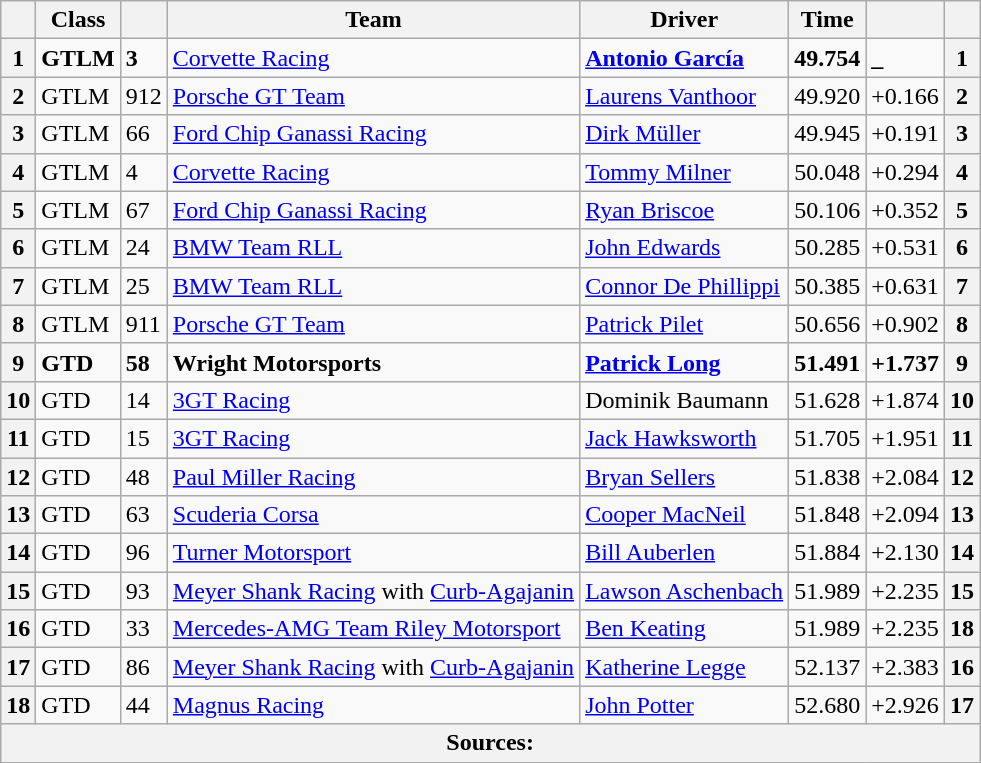<table class="wikitable">
<tr>
<th scope="col"></th>
<th scope="col">Class</th>
<th scope="col"></th>
<th scope="col">Team</th>
<th scope="col">Driver</th>
<th scope="col">Time</th>
<th scope="col"></th>
<th scope="col"></th>
</tr>
<tr>
<th>1</th>
<td><strong>GTLM</strong></td>
<td><strong>3</strong></td>
<td> <a href='#'>Corvette Racing</a></td>
<td><strong> <a href='#'>Antonio García</a></strong></td>
<td><strong>49.754</strong></td>
<td><strong>_</strong></td>
<th>1</th>
</tr>
<tr>
<th>2</th>
<td>GTLM</td>
<td>912</td>
<td> <a href='#'>Porsche GT Team</a></td>
<td> <a href='#'>Laurens Vanthoor</a></td>
<td>49.920</td>
<td>+0.166</td>
<th>2</th>
</tr>
<tr>
<th>3</th>
<td>GTLM</td>
<td>66</td>
<td> <a href='#'>Ford Chip Ganassi Racing</a></td>
<td> <a href='#'>Dirk Müller</a></td>
<td>49.945</td>
<td>+0.191</td>
<th>3</th>
</tr>
<tr>
<th>4</th>
<td>GTLM</td>
<td>4</td>
<td> <a href='#'>Corvette Racing</a></td>
<td> <a href='#'>Tommy Milner</a></td>
<td>50.048</td>
<td>+0.294</td>
<th>4</th>
</tr>
<tr>
<th>5</th>
<td>GTLM</td>
<td>67</td>
<td> <a href='#'>Ford Chip Ganassi Racing</a></td>
<td> <a href='#'>Ryan Briscoe</a></td>
<td>50.106</td>
<td>+0.352</td>
<th>5</th>
</tr>
<tr>
<th>6</th>
<td>GTLM</td>
<td>24</td>
<td> <a href='#'>BMW Team RLL</a></td>
<td> <a href='#'>John Edwards</a></td>
<td>50.285</td>
<td>+0.531</td>
<th>6</th>
</tr>
<tr>
<th>7</th>
<td>GTLM</td>
<td>25</td>
<td> <a href='#'>BMW Team RLL</a></td>
<td> <a href='#'>Connor De Phillippi</a></td>
<td>50.385</td>
<td>+0.631</td>
<th>7</th>
</tr>
<tr>
<th>8</th>
<td>GTLM</td>
<td>911</td>
<td> <a href='#'>Porsche GT Team</a></td>
<td> <a href='#'>Patrick Pilet</a></td>
<td>50.656</td>
<td>+0.902</td>
<th>8</th>
</tr>
<tr>
<th>9</th>
<td><strong>GTD</strong></td>
<td><strong>58</strong></td>
<td><strong> Wright Motorsports</strong></td>
<td><strong> <a href='#'>Patrick Long</a></strong></td>
<td><strong>51.491</strong></td>
<td><strong>+1.737</strong></td>
<th>9</th>
</tr>
<tr>
<th>10</th>
<td>GTD</td>
<td>14</td>
<td> <a href='#'>3GT Racing</a></td>
<td> Dominik Baumann</td>
<td>51.628</td>
<td>+1.874</td>
<th>10</th>
</tr>
<tr>
<th>11</th>
<td>GTD</td>
<td>15</td>
<td> <a href='#'>3GT Racing</a></td>
<td> <a href='#'>Jack Hawksworth</a></td>
<td>51.705</td>
<td>+1.951</td>
<th>11</th>
</tr>
<tr>
<th>12</th>
<td>GTD</td>
<td>48</td>
<td> <a href='#'>Paul Miller Racing</a></td>
<td> <a href='#'>Bryan Sellers</a></td>
<td>51.838</td>
<td>+2.084</td>
<th>12</th>
</tr>
<tr>
<th>13</th>
<td>GTD</td>
<td>63</td>
<td> <a href='#'>Scuderia Corsa</a></td>
<td> <a href='#'>Cooper MacNeil</a></td>
<td>51.848</td>
<td>+2.094</td>
<th>13</th>
</tr>
<tr>
<th>14</th>
<td>GTD</td>
<td>96</td>
<td> <a href='#'>Turner Motorsport</a></td>
<td> <a href='#'>Bill Auberlen</a></td>
<td>51.884</td>
<td>+2.130</td>
<th>14</th>
</tr>
<tr>
<th>15</th>
<td>GTD</td>
<td>93</td>
<td> <a href='#'>Meyer Shank Racing</a> with <a href='#'>Curb-Agajanin</a></td>
<td> <a href='#'>Lawson Aschenbach</a></td>
<td>51.989</td>
<td>+2.235</td>
<th>15</th>
</tr>
<tr>
<th>16</th>
<td>GTD</td>
<td>33</td>
<td> <a href='#'>Mercedes-AMG Team Riley Motorsport</a></td>
<td> <a href='#'>Ben Keating</a></td>
<td>51.989</td>
<td>+2.235</td>
<th>18</th>
</tr>
<tr>
<th>17</th>
<td>GTD</td>
<td>86</td>
<td> <a href='#'>Meyer Shank Racing</a> with <a href='#'>Curb-Agajanin</a></td>
<td> <a href='#'>Katherine Legge</a></td>
<td>52.137</td>
<td>+2.383</td>
<th>16</th>
</tr>
<tr>
<th>18</th>
<td>GTD</td>
<td>44</td>
<td> <a href='#'>Magnus Racing</a></td>
<td> <a href='#'>John Potter</a></td>
<td>52.680</td>
<td>+2.926</td>
<th>17</th>
</tr>
<tr>
<th colspan="8">Sources:</th>
</tr>
<tr>
</tr>
</table>
